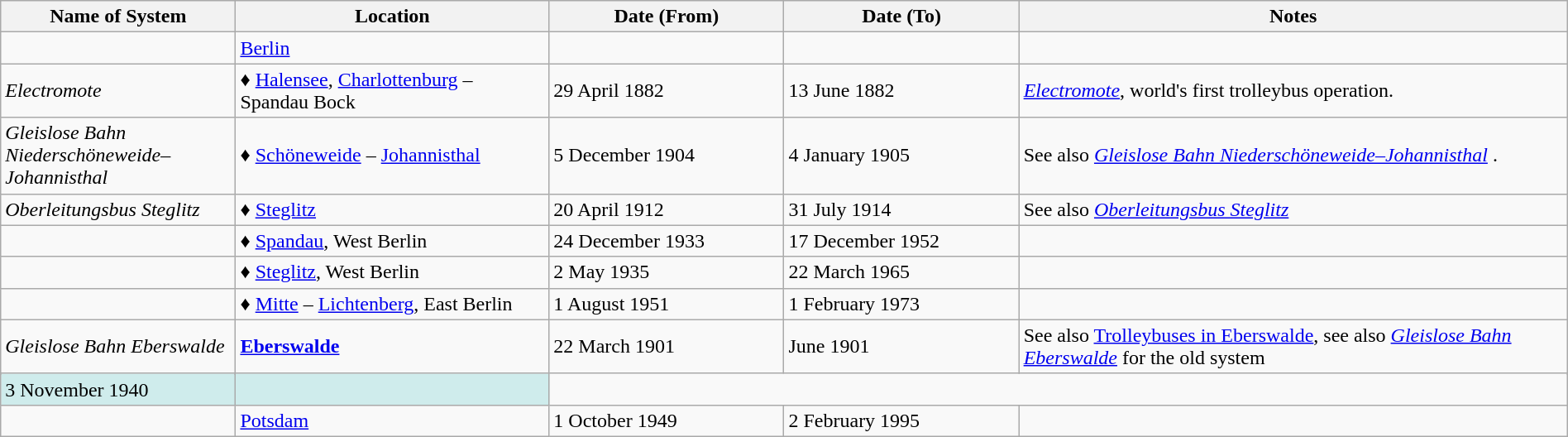<table class="wikitable" style="width:100%;">
<tr>
<th style="width:15%;">Name of System</th>
<th style="width:20%;">Location</th>
<th style="width:15%;">Date (From)</th>
<th style="width:15%;">Date (To)</th>
<th style="width:35%;">Notes</th>
</tr>
<tr>
<td> </td>
<td><a href='#'>Berlin</a></td>
<td> </td>
<td> </td>
<td> </td>
</tr>
<tr>
<td><em>Electromote</em></td>
<td>♦ <a href='#'>Halensee</a>, <a href='#'>Charlottenburg</a> – Spandau Bock</td>
<td>29 April 1882</td>
<td>13 June 1882</td>
<td><em><a href='#'>Electromote</a></em>, world's first trolleybus operation.</td>
</tr>
<tr>
<td><em>Gleislose Bahn Niederschöneweide–Johannisthal</em></td>
<td>♦ <a href='#'>Schöneweide</a> – <a href='#'>Johannisthal</a></td>
<td>5 December 1904</td>
<td>4 January 1905</td>
<td>See also <em><a href='#'>Gleislose Bahn Niederschöneweide–Johannisthal</a></em> .</td>
</tr>
<tr>
<td><em>Oberleitungsbus Steglitz</em></td>
<td>♦ <a href='#'>Steglitz</a></td>
<td>20 April 1912</td>
<td>31 July 1914</td>
<td>See also <em><a href='#'>Oberleitungsbus Steglitz</a></em> </td>
</tr>
<tr>
<td> </td>
<td>♦ <a href='#'>Spandau</a>, West Berlin</td>
<td>24 December 1933</td>
<td>17 December 1952</td>
<td> </td>
</tr>
<tr>
<td> </td>
<td>♦ <a href='#'>Steglitz</a>, West Berlin</td>
<td>2 May 1935</td>
<td>22 March 1965</td>
<td> </td>
</tr>
<tr>
<td> </td>
<td>♦ <a href='#'>Mitte</a> – <a href='#'>Lichtenberg</a>, East Berlin</td>
<td>1 August 1951</td>
<td>1 February 1973</td>
<td> </td>
</tr>
<tr>
<td rowspan="2"><em>Gleislose Bahn Eberswalde</em></td>
<td rowspan="2"><strong><a href='#'>Eberswalde</a></strong></td>
<td>22 March 1901</td>
<td>June 1901</td>
<td rowspan="2">See also <a href='#'>Trolleybuses in Eberswalde</a>, see also <em><a href='#'>Gleislose Bahn Eberswalde</a></em>  for the old system</td>
</tr>
<tr>
</tr>
<tr style="background:#CFECEC">
<td>3 November 1940</td>
<td></td>
</tr>
<tr>
<td> </td>
<td><a href='#'>Potsdam</a></td>
<td>1 October 1949</td>
<td>2 February 1995</td>
<td></td>
</tr>
</table>
